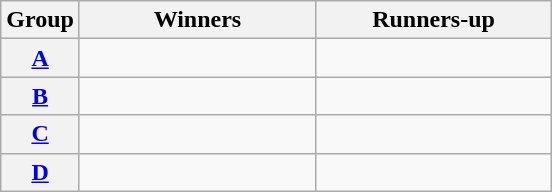<table class=wikitable>
<tr>
<th>Group</th>
<th width=150>Winners</th>
<th width=150>Runners-up</th>
</tr>
<tr>
<th><a href='#'>A</a></th>
<td></td>
<td></td>
</tr>
<tr>
<th><a href='#'>B</a></th>
<td></td>
<td></td>
</tr>
<tr>
<th><a href='#'>C</a></th>
<td></td>
<td></td>
</tr>
<tr>
<th><a href='#'>D</a></th>
<td></td>
<td></td>
</tr>
</table>
